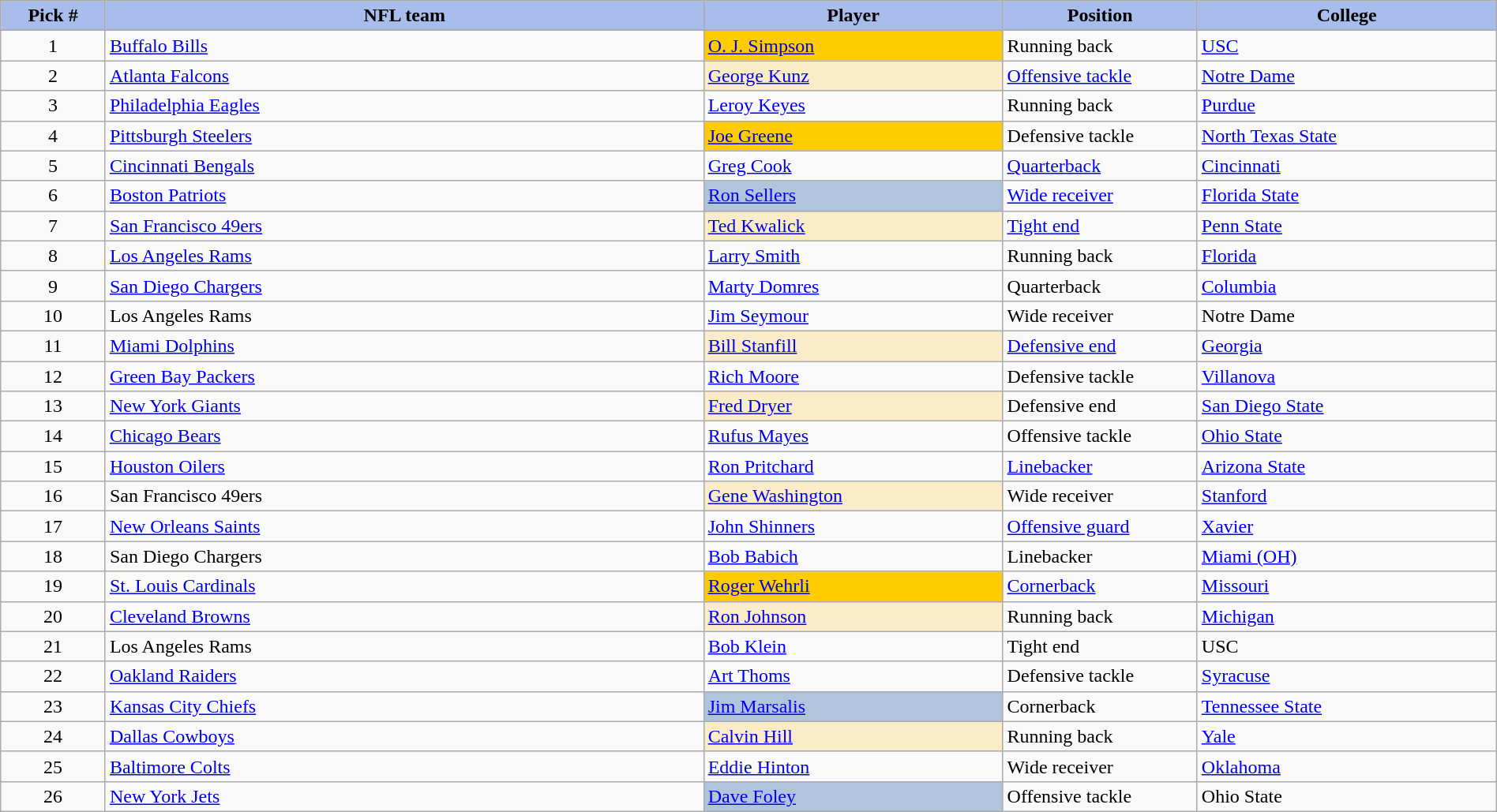<table class="wikitable sortable sortable" style="width: 100%">
<tr>
<th style="background:#A8BDEC;" width=7%>Pick #</th>
<th width=40% style="background:#A8BDEC;">NFL team</th>
<th width=20% style="background:#A8BDEC;">Player</th>
<th width=13% style="background:#A8BDEC;">Position</th>
<th style="background:#A8BDEC;">College</th>
</tr>
<tr>
<td align=center>1</td>
<td><a href='#'>Buffalo Bills</a></td>
<td bgcolor=#FFCC00><a href='#'>O. J. Simpson</a></td>
<td>Running back</td>
<td><a href='#'>USC</a></td>
</tr>
<tr>
<td align=center>2</td>
<td><a href='#'>Atlanta Falcons</a></td>
<td bgcolor="#faecc8"><a href='#'>George Kunz</a></td>
<td><a href='#'>Offensive tackle</a></td>
<td><a href='#'>Notre Dame</a></td>
</tr>
<tr>
<td align=center>3</td>
<td><a href='#'>Philadelphia Eagles</a></td>
<td><a href='#'>Leroy Keyes</a></td>
<td>Running back</td>
<td><a href='#'>Purdue</a></td>
</tr>
<tr>
<td align=center>4</td>
<td><a href='#'>Pittsburgh Steelers</a></td>
<td bgcolor="#FFCC00"><a href='#'>Joe Greene</a></td>
<td>Defensive  tackle</td>
<td><a href='#'>North Texas State</a></td>
</tr>
<tr>
<td align=center>5</td>
<td><a href='#'>Cincinnati Bengals</a></td>
<td><a href='#'>Greg Cook</a></td>
<td><a href='#'>Quarterback</a></td>
<td><a href='#'>Cincinnati</a></td>
</tr>
<tr>
<td align=center>6</td>
<td><a href='#'>Boston Patriots</a></td>
<td bgcolor=lightsteelblue><a href='#'>Ron Sellers</a></td>
<td><a href='#'>Wide receiver</a></td>
<td><a href='#'>Florida State</a></td>
</tr>
<tr>
<td align=center>7</td>
<td><a href='#'>San Francisco 49ers</a></td>
<td bgcolor="#faecc8"><a href='#'>Ted Kwalick</a></td>
<td><a href='#'>Tight end</a></td>
<td><a href='#'>Penn State</a></td>
</tr>
<tr>
<td align=center>8</td>
<td><a href='#'>Los Angeles Rams</a></td>
<td><a href='#'>Larry Smith</a></td>
<td>Running back</td>
<td><a href='#'>Florida</a></td>
</tr>
<tr>
<td align=center>9</td>
<td><a href='#'>San Diego Chargers</a></td>
<td><a href='#'>Marty Domres</a></td>
<td>Quarterback</td>
<td><a href='#'>Columbia</a></td>
</tr>
<tr>
<td align=center>10</td>
<td>Los Angeles Rams</td>
<td><a href='#'>Jim Seymour</a></td>
<td>Wide receiver</td>
<td>Notre Dame</td>
</tr>
<tr>
<td align=center>11</td>
<td><a href='#'>Miami Dolphins</a></td>
<td bgcolor="#faecc8"><a href='#'>Bill Stanfill</a></td>
<td><a href='#'>Defensive end</a></td>
<td><a href='#'>Georgia</a></td>
</tr>
<tr>
<td align=center>12</td>
<td><a href='#'>Green Bay Packers</a></td>
<td><a href='#'>Rich Moore</a></td>
<td>Defensive  tackle</td>
<td><a href='#'>Villanova</a></td>
</tr>
<tr>
<td align=center>13</td>
<td><a href='#'>New York Giants</a></td>
<td bgcolor="#faecc8"><a href='#'>Fred Dryer</a></td>
<td>Defensive end</td>
<td><a href='#'>San Diego State</a></td>
</tr>
<tr>
<td align=center>14</td>
<td><a href='#'>Chicago Bears</a></td>
<td><a href='#'>Rufus Mayes</a></td>
<td>Offensive  tackle</td>
<td><a href='#'>Ohio State</a></td>
</tr>
<tr>
<td align=center>15</td>
<td><a href='#'>Houston Oilers</a></td>
<td><a href='#'>Ron Pritchard</a></td>
<td><a href='#'>Linebacker</a></td>
<td><a href='#'>Arizona State</a></td>
</tr>
<tr>
<td align=center>16</td>
<td>San Francisco 49ers</td>
<td bgcolor="#faecc8"><a href='#'>Gene Washington</a></td>
<td>Wide receiver</td>
<td><a href='#'>Stanford</a></td>
</tr>
<tr>
<td align=center>17</td>
<td><a href='#'>New Orleans Saints</a></td>
<td><a href='#'>John Shinners</a></td>
<td><a href='#'>Offensive guard</a></td>
<td><a href='#'>Xavier</a></td>
</tr>
<tr>
<td align=center>18</td>
<td>San Diego Chargers</td>
<td><a href='#'>Bob Babich</a></td>
<td>Linebacker</td>
<td><a href='#'>Miami (OH)</a></td>
</tr>
<tr>
<td align=center>19</td>
<td><a href='#'>St. Louis Cardinals</a></td>
<td bgcolor="#FFCC00"><a href='#'>Roger Wehrli</a></td>
<td><a href='#'>Cornerback</a></td>
<td><a href='#'>Missouri</a></td>
</tr>
<tr>
<td align=center>20</td>
<td><a href='#'>Cleveland Browns</a></td>
<td bgcolor="#faecc8"><a href='#'>Ron Johnson</a></td>
<td>Running back</td>
<td><a href='#'>Michigan</a></td>
</tr>
<tr>
<td align=center>21</td>
<td>Los Angeles Rams</td>
<td><a href='#'>Bob Klein</a></td>
<td>Tight end</td>
<td>USC</td>
</tr>
<tr>
<td align=center>22</td>
<td><a href='#'>Oakland Raiders</a></td>
<td><a href='#'>Art Thoms</a></td>
<td>Defensive  tackle</td>
<td><a href='#'>Syracuse</a></td>
</tr>
<tr>
<td align=center>23</td>
<td><a href='#'>Kansas City Chiefs</a></td>
<td bgcolor=lightsteelblue><a href='#'>Jim Marsalis</a></td>
<td>Cornerback</td>
<td><a href='#'>Tennessee State</a></td>
</tr>
<tr>
<td align=center>24</td>
<td><a href='#'>Dallas Cowboys</a></td>
<td bgcolor="#faecc8"><a href='#'>Calvin Hill</a></td>
<td>Running back</td>
<td><a href='#'>Yale</a></td>
</tr>
<tr>
<td align=center>25</td>
<td><a href='#'>Baltimore Colts</a></td>
<td><a href='#'>Eddie Hinton</a></td>
<td>Wide receiver</td>
<td><a href='#'>Oklahoma</a></td>
</tr>
<tr>
<td align=center>26</td>
<td><a href='#'>New York Jets</a></td>
<td bgcolor=lightsteelblue><a href='#'>Dave Foley</a></td>
<td>Offensive  tackle</td>
<td>Ohio State</td>
</tr>
</table>
